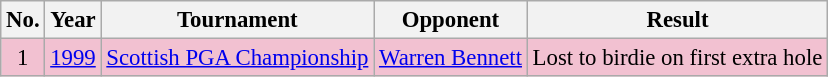<table class="wikitable" style="font-size:95%;">
<tr>
<th>No.</th>
<th>Year</th>
<th>Tournament</th>
<th>Opponent</th>
<th>Result</th>
</tr>
<tr style="background:#F2C1D1;">
<td align=center>1</td>
<td><a href='#'>1999</a></td>
<td><a href='#'>Scottish PGA Championship</a></td>
<td> <a href='#'>Warren Bennett</a></td>
<td>Lost to birdie on first extra hole</td>
</tr>
</table>
